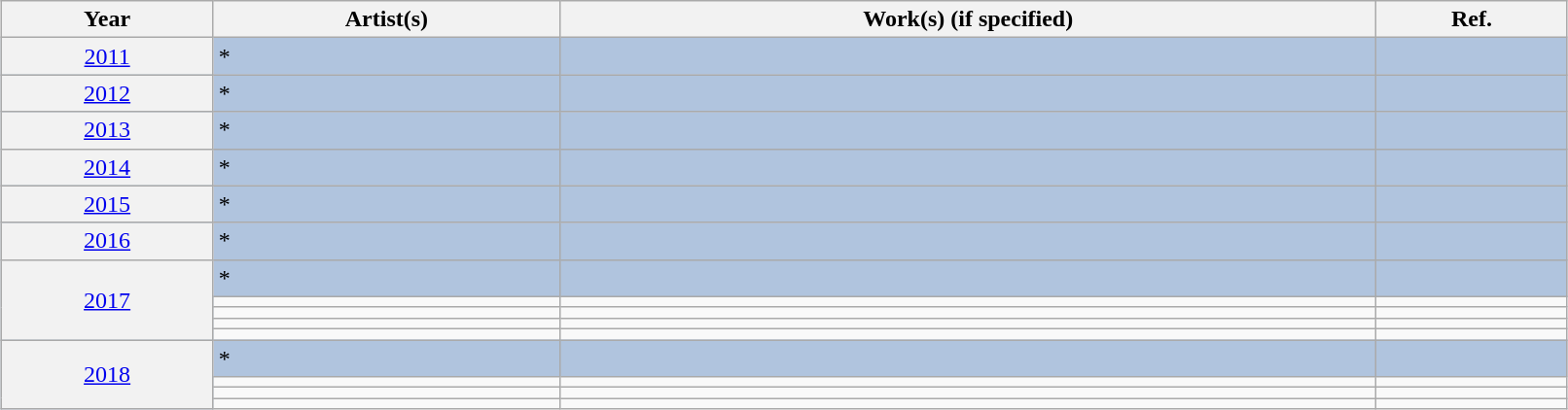<table class="sortable wikitable" width="85%" cellpadding="4" style="margin: 1em auto 1em auto">
<tr>
<th scope="col">Year</th>
<th scope="col">Artist(s)</th>
<th scope="col">Work(s) (if specified)</th>
<th class="unsortable">Ref.</th>
</tr>
<tr style="background:#B0C4DE;">
<th scope="row" align="center" style="font-weight:normal;"><a href='#'>2011</a></th>
<td>*</td>
<td></td>
<td align="center"></td>
</tr>
<tr style="background:#B0C4DE;">
<th scope="row" align="center" style="font-weight:normal;"><a href='#'>2012</a></th>
<td>*</td>
<td></td>
<td align="center"></td>
</tr>
<tr style="background:#B0C4DE;">
<th scope="row" align="center" style="font-weight:normal;"><a href='#'>2013</a></th>
<td>*</td>
<td></td>
<td align="center"></td>
</tr>
<tr style="background:#B0C4DE;">
<th scope="row" align="center" style="font-weight:normal;"><a href='#'>2014</a></th>
<td>*</td>
<td></td>
<td align="center"></td>
</tr>
<tr style="background:#B0C4DE;">
<th scope="row" align="center" style="font-weight:normal;"><a href='#'>2015</a></th>
<td>*</td>
<td></td>
<td align="center"></td>
</tr>
<tr style="background:#B0C4DE;">
<th scope="row" align="center" style="font-weight:normal;"><a href='#'>2016</a></th>
<td>*</td>
<td></td>
<td align="center"></td>
</tr>
<tr style="background:#B0C4DE;">
<th rowspan="5" scope="row" align="center" style="font-weight:normal;"><a href='#'>2017</a></th>
<td>*</td>
<td></td>
<td align="center"></td>
</tr>
<tr>
<td></td>
<td></td>
<td align="center"></td>
</tr>
<tr>
<td></td>
<td></td>
<td align="center"></td>
</tr>
<tr>
<td></td>
<td></td>
<td align="center"></td>
</tr>
<tr>
<td></td>
<td></td>
<td align="center"></td>
</tr>
<tr style="background:#B0C4DE;">
<th rowspan="4" scope="row" align="center" style="font-weight:normal;"><a href='#'>2018</a></th>
<td>*</td>
<td></td>
<td align="center"></td>
</tr>
<tr>
<td></td>
<td></td>
<td align="center"></td>
</tr>
<tr>
<td></td>
<td></td>
<td align="center"></td>
</tr>
<tr>
<td></td>
<td></td>
<td align="center"></td>
</tr>
</table>
